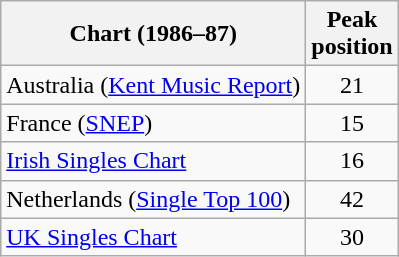<table class="wikitable sortable">
<tr>
<th style="text-align:center;">Chart (1986–87)</th>
<th style="text-align:center;">Peak<br>position</th>
</tr>
<tr>
<td align="left">Australia (<a href='#'>Kent Music Report</a>)</td>
<td align="center">21</td>
</tr>
<tr>
<td align="left">France (<a href='#'>SNEP</a>)</td>
<td style="text-align:center;">15</td>
</tr>
<tr>
<td align="left"><a href='#'>Irish Singles Chart</a></td>
<td style="text-align:center;">16</td>
</tr>
<tr>
<td align="left">Netherlands (<a href='#'>Single Top 100</a>)</td>
<td style="text-align:center;">42</td>
</tr>
<tr>
<td align="left"><a href='#'>UK Singles Chart</a></td>
<td style="text-align:center;">30</td>
</tr>
</table>
